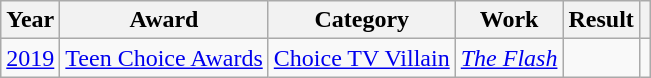<table class="wikitable sortable">
<tr>
<th>Year</th>
<th>Award</th>
<th>Category</th>
<th>Work</th>
<th>Result</th>
<th class="unsortable"></th>
</tr>
<tr>
<td><a href='#'>2019</a></td>
<td><a href='#'>Teen Choice Awards</a></td>
<td><a href='#'>Choice TV Villain</a></td>
<td><em><a href='#'>The Flash</a></em></td>
<td></td>
<td></td>
</tr>
</table>
